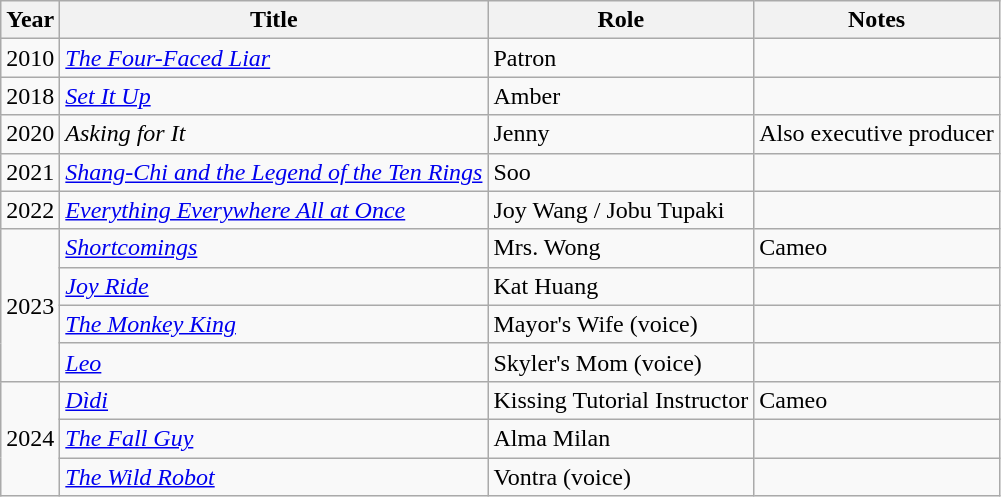<table class="wikitable sortable">
<tr>
<th>Year</th>
<th>Title</th>
<th>Role</th>
<th class="unsortable">Notes</th>
</tr>
<tr>
<td>2010</td>
<td><em><a href='#'>The Four-Faced Liar</a></em></td>
<td>Patron</td>
<td></td>
</tr>
<tr>
<td>2018</td>
<td><em><a href='#'>Set It Up</a></em></td>
<td>Amber</td>
<td></td>
</tr>
<tr>
<td>2020</td>
<td><em>Asking for It</em></td>
<td>Jenny</td>
<td>Also executive producer</td>
</tr>
<tr>
<td>2021</td>
<td><em><a href='#'>Shang-Chi and the Legend of the Ten Rings</a></em></td>
<td>Soo</td>
<td></td>
</tr>
<tr>
<td>2022</td>
<td><em><a href='#'>Everything Everywhere All at Once</a></em></td>
<td>Joy Wang / Jobu Tupaki</td>
<td></td>
</tr>
<tr>
<td rowspan="4">2023</td>
<td><em><a href='#'>Shortcomings</a></em></td>
<td>Mrs. Wong</td>
<td>Cameo</td>
</tr>
<tr>
<td><em><a href='#'>Joy Ride</a></em></td>
<td>Kat Huang</td>
<td></td>
</tr>
<tr>
<td><em><a href='#'>The Monkey King</a></em></td>
<td>Mayor's Wife (voice)</td>
<td></td>
</tr>
<tr>
<td><em><a href='#'>Leo</a></em></td>
<td>Skyler's Mom (voice)</td>
<td></td>
</tr>
<tr>
<td rowspan="3">2024</td>
<td><em><a href='#'>Dìdi</a></em></td>
<td>Kissing Tutorial Instructor</td>
<td>Cameo</td>
</tr>
<tr>
<td><em><a href='#'>The Fall Guy</a></em></td>
<td>Alma Milan</td>
<td></td>
</tr>
<tr>
<td><em><a href='#'>The Wild Robot</a></em></td>
<td>Vontra (voice)</td>
<td></td>
</tr>
</table>
